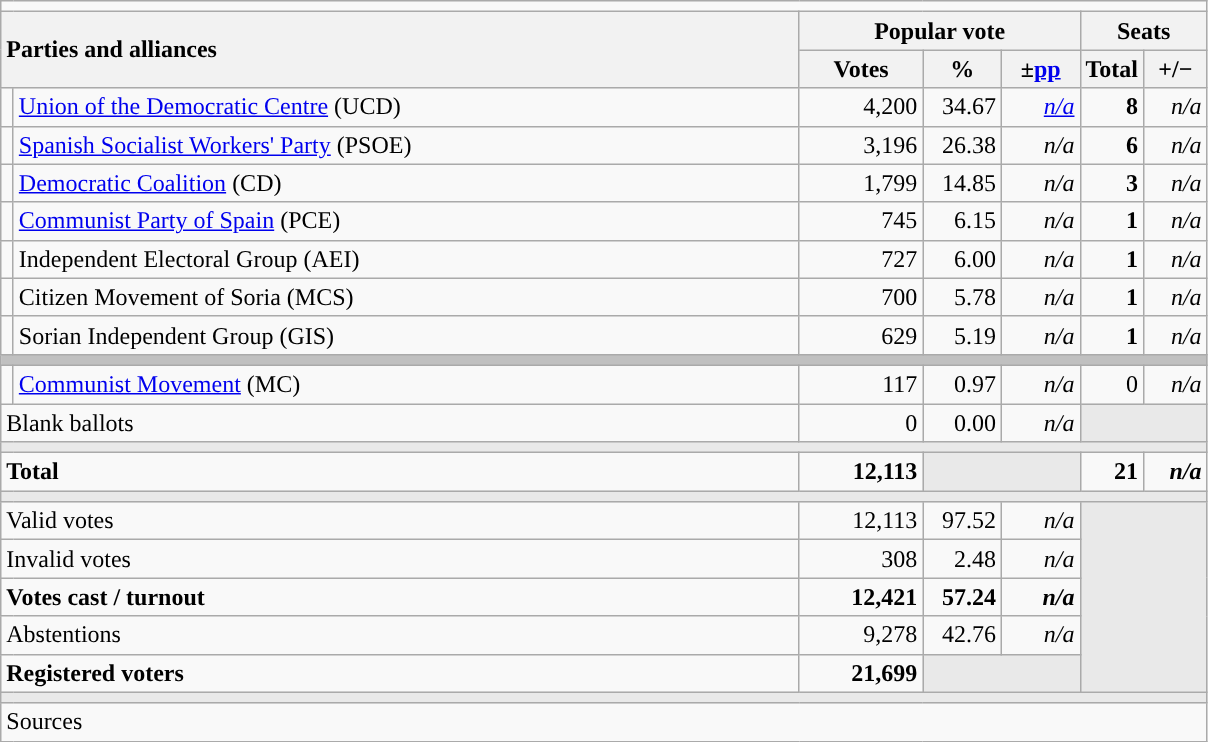<table class="wikitable" style="text-align:right;">
<tr>
<td colspan="7"></td>
</tr>
<tr>
<th style="text-align:left;" rowspan="2" colspan="2" width="525">Parties and alliances</th>
<th colspan="3">Popular vote</th>
<th colspan="2">Seats</th>
</tr>
<tr>
<th width="75">Votes</th>
<th width="45">%</th>
<th width="45">±<a href='#'>pp</a></th>
<th width="35">Total</th>
<th width="35">+/−</th>
</tr>
<tr>
<td width="1" style="color:inherit;background:"></td>
<td align="left"><a href='#'>Union of the Democratic Centre</a> (UCD)</td>
<td>4,200</td>
<td>34.67</td>
<td><em><a href='#'>n/a</a></em></td>
<td><strong>8</strong></td>
<td><em>n/a</em></td>
</tr>
<tr>
<td style="color:inherit;background:"></td>
<td align="left"><a href='#'>Spanish Socialist Workers' Party</a> (PSOE)</td>
<td>3,196</td>
<td>26.38</td>
<td><em>n/a</em></td>
<td><strong>6</strong></td>
<td><em>n/a</em></td>
</tr>
<tr>
<td style="color:inherit;background:"></td>
<td align="left"><a href='#'>Democratic Coalition</a> (CD)</td>
<td>1,799</td>
<td>14.85</td>
<td><em>n/a</em></td>
<td><strong>3</strong></td>
<td><em>n/a</em></td>
</tr>
<tr>
<td style="color:inherit;background:"></td>
<td align="left"><a href='#'>Communist Party of Spain</a> (PCE)</td>
<td>745</td>
<td>6.15</td>
<td><em>n/a</em></td>
<td><strong>1</strong></td>
<td><em>n/a</em></td>
</tr>
<tr>
<td style="color:inherit;background:"></td>
<td align="left">Independent Electoral Group (AEI)</td>
<td>727</td>
<td>6.00</td>
<td><em>n/a</em></td>
<td><strong>1</strong></td>
<td><em>n/a</em></td>
</tr>
<tr>
<td style="color:inherit;background:"></td>
<td align="left">Citizen Movement of Soria (MCS)</td>
<td>700</td>
<td>5.78</td>
<td><em>n/a</em></td>
<td><strong>1</strong></td>
<td><em>n/a</em></td>
</tr>
<tr>
<td style="color:inherit;background:"></td>
<td align="left">Sorian Independent Group (GIS)</td>
<td>629</td>
<td>5.19</td>
<td><em>n/a</em></td>
<td><strong>1</strong></td>
<td><em>n/a</em></td>
</tr>
<tr>
<td colspan="7" bgcolor="#C0C0C0"></td>
</tr>
<tr>
<td style="color:inherit;background:"></td>
<td align="left"><a href='#'>Communist Movement</a> (MC)</td>
<td>117</td>
<td>0.97</td>
<td><em>n/a</em></td>
<td>0</td>
<td><em>n/a</em></td>
</tr>
<tr>
<td align="left" colspan="2">Blank ballots</td>
<td>0</td>
<td>0.00</td>
<td><em>n/a</em></td>
<td bgcolor="#E9E9E9" colspan="2"></td>
</tr>
<tr>
<td colspan="7" bgcolor="#E9E9E9"></td>
</tr>
<tr style="font-weight:bold;">
<td align="left" colspan="2">Total</td>
<td>12,113</td>
<td bgcolor="#E9E9E9" colspan="2"></td>
<td>21</td>
<td><em>n/a</em></td>
</tr>
<tr>
<td colspan="7" bgcolor="#E9E9E9"></td>
</tr>
<tr>
<td align="left" colspan="2">Valid votes</td>
<td>12,113</td>
<td>97.52</td>
<td><em>n/a</em></td>
<td bgcolor="#E9E9E9" colspan="2" rowspan="5"></td>
</tr>
<tr>
<td align="left" colspan="2">Invalid votes</td>
<td>308</td>
<td>2.48</td>
<td><em>n/a</em></td>
</tr>
<tr style="font-weight:bold;">
<td align="left" colspan="2">Votes cast / turnout</td>
<td>12,421</td>
<td>57.24</td>
<td><em>n/a</em></td>
</tr>
<tr>
<td align="left" colspan="2">Abstentions</td>
<td>9,278</td>
<td>42.76</td>
<td><em>n/a</em></td>
</tr>
<tr style="font-weight:bold;">
<td align="left" colspan="2">Registered voters</td>
<td>21,699</td>
<td bgcolor="#E9E9E9" colspan="2"></td>
</tr>
<tr>
<td colspan="7" bgcolor="#E9E9E9"></td>
</tr>
<tr>
<td align="left" colspan="7">Sources</td>
</tr>
</table>
